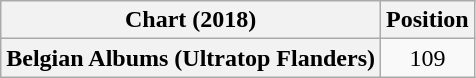<table class="wikitable plainrowheaders" style="text-align:center">
<tr>
<th scope="col">Chart (2018)</th>
<th scope="col">Position</th>
</tr>
<tr>
<th scope="row">Belgian Albums (Ultratop Flanders)</th>
<td>109</td>
</tr>
</table>
